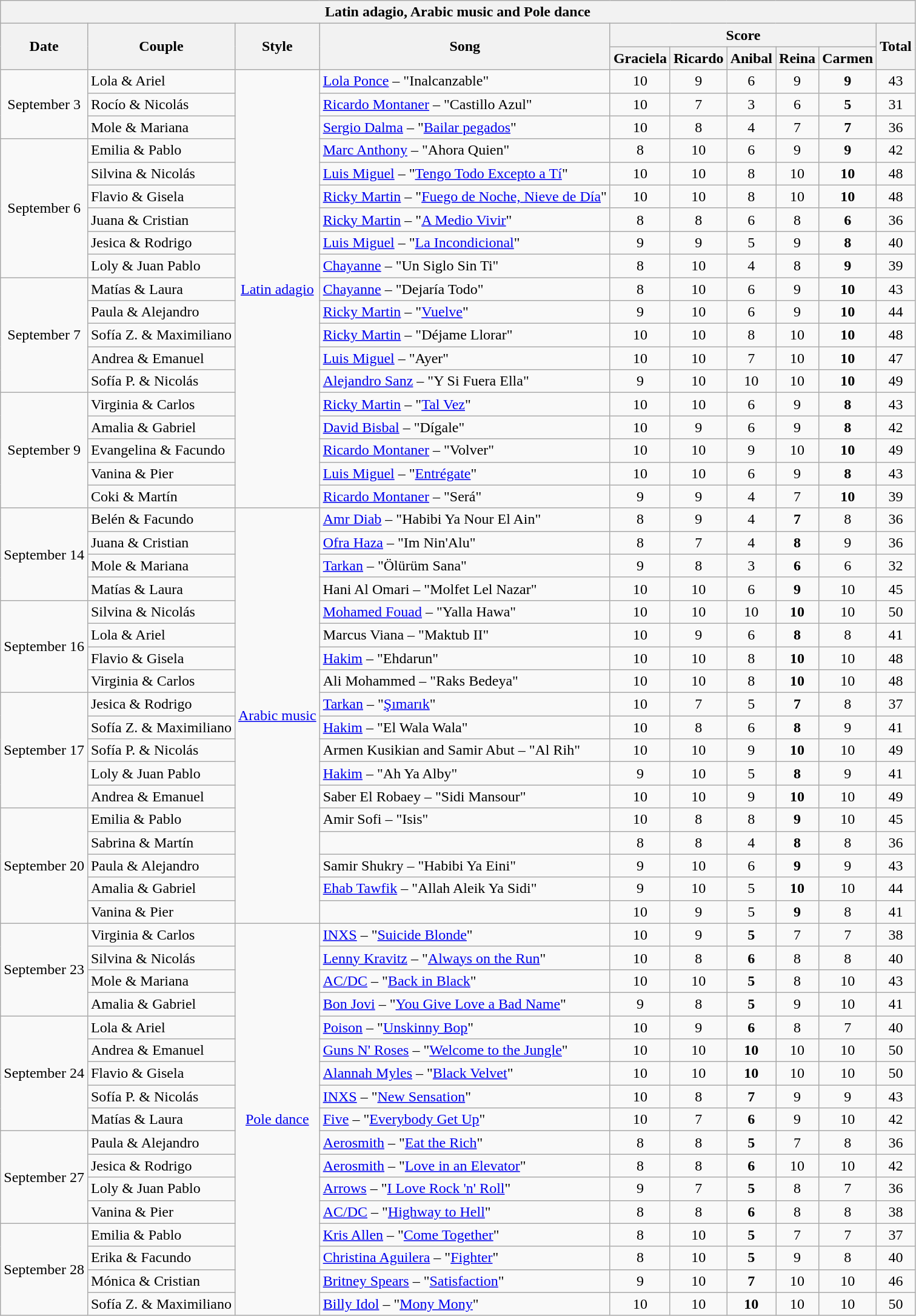<table class="wikitable collapsible collapsed">
<tr>
<th colspan="10" align=center><strong>Latin adagio, Arabic music and Pole dance</strong></th>
</tr>
<tr>
<th rowspan="2">Date</th>
<th rowspan="2">Couple</th>
<th rowspan="2">Style</th>
<th rowspan="2">Song</th>
<th colspan="5">Score</th>
<th rowspan="2">Total</th>
</tr>
<tr>
<th>Graciela</th>
<th>Ricardo</th>
<th>Anibal</th>
<th>Reina</th>
<th>Carmen</th>
</tr>
<tr>
<td rowspan="3" style="text-align:center;">September 3</td>
<td>Lola & Ariel</td>
<td rowspan="19" style="text-align:center;"><a href='#'>Latin adagio</a></td>
<td><a href='#'>Lola Ponce</a> – "Inalcanzable"</td>
<td style="text-align:center;">10</td>
<td style="text-align:center;">9</td>
<td style="text-align:center;">6</td>
<td style="text-align:center;">9</td>
<td style="text-align:center;"><strong>9</strong></td>
<td style="text-align:center;">43</td>
</tr>
<tr>
<td>Rocío & Nicolás</td>
<td><a href='#'>Ricardo Montaner</a> – "Castillo Azul"</td>
<td style="text-align:center;">10</td>
<td style="text-align:center;">7</td>
<td style="text-align:center;">3</td>
<td style="text-align:center;">6</td>
<td style="text-align:center;"><strong>5</strong></td>
<td style="text-align:center;">31</td>
</tr>
<tr>
<td>Mole & Mariana</td>
<td><a href='#'>Sergio Dalma</a> – "<a href='#'>Bailar pegados</a>"</td>
<td style="text-align:center;">10</td>
<td style="text-align:center;">8</td>
<td style="text-align:center;">4</td>
<td style="text-align:center;">7</td>
<td style="text-align:center;"><strong>7</strong></td>
<td style="text-align:center;">36</td>
</tr>
<tr>
<td rowspan="6" style="text-align:center;">September 6</td>
<td>Emilia & Pablo</td>
<td><a href='#'>Marc Anthony</a> – "Ahora Quien"</td>
<td style="text-align:center;">8</td>
<td style="text-align:center;">10</td>
<td style="text-align:center;">6</td>
<td style="text-align:center;">9</td>
<td style="text-align:center;"><strong>9</strong></td>
<td style="text-align:center;">42</td>
</tr>
<tr>
<td>Silvina & Nicolás</td>
<td><a href='#'>Luis Miguel</a> – "<a href='#'>Tengo Todo Excepto a Tí</a>"</td>
<td style="text-align:center;">10</td>
<td style="text-align:center;">10</td>
<td style="text-align:center;">8</td>
<td style="text-align:center;">10</td>
<td style="text-align:center;"><strong>10</strong></td>
<td style="text-align:center;">48</td>
</tr>
<tr>
<td>Flavio & Gisela</td>
<td><a href='#'>Ricky Martin</a> – "<a href='#'>Fuego de Noche, Nieve de Día</a>"</td>
<td style="text-align:center;">10</td>
<td style="text-align:center;">10</td>
<td style="text-align:center;">8</td>
<td style="text-align:center;">10</td>
<td style="text-align:center;"><strong>10</strong></td>
<td style="text-align:center;">48</td>
</tr>
<tr>
<td>Juana & Cristian</td>
<td><a href='#'>Ricky Martin</a> – "<a href='#'>A Medio Vivir</a>"</td>
<td style="text-align:center;">8</td>
<td style="text-align:center;">8</td>
<td style="text-align:center;">6</td>
<td style="text-align:center;">8</td>
<td style="text-align:center;"><strong>6</strong></td>
<td style="text-align:center;">36</td>
</tr>
<tr>
<td>Jesica & Rodrigo</td>
<td><a href='#'>Luis Miguel</a> – "<a href='#'>La Incondicional</a>"</td>
<td style="text-align:center;">9</td>
<td style="text-align:center;">9</td>
<td style="text-align:center;">5</td>
<td style="text-align:center;">9</td>
<td style="text-align:center;"><strong>8</strong></td>
<td style="text-align:center;">40</td>
</tr>
<tr>
<td>Loly & Juan Pablo</td>
<td><a href='#'>Chayanne</a> – "Un Siglo Sin Ti"</td>
<td style="text-align:center;">8</td>
<td style="text-align:center;">10</td>
<td style="text-align:center;">4</td>
<td style="text-align:center;">8</td>
<td style="text-align:center;"><strong>9</strong></td>
<td style="text-align:center;">39</td>
</tr>
<tr>
<td rowspan="5" style="text-align:center;">September 7</td>
<td>Matías & Laura</td>
<td><a href='#'>Chayanne</a> – "Dejaría Todo"</td>
<td style="text-align:center;">8</td>
<td style="text-align:center;">10</td>
<td style="text-align:center;">6</td>
<td style="text-align:center;">9</td>
<td style="text-align:center;"><strong>10</strong></td>
<td style="text-align:center;">43</td>
</tr>
<tr>
<td>Paula & Alejandro</td>
<td><a href='#'>Ricky Martin</a> – "<a href='#'>Vuelve</a>"</td>
<td style="text-align:center;">9</td>
<td style="text-align:center;">10</td>
<td style="text-align:center;">6</td>
<td style="text-align:center;">9</td>
<td style="text-align:center;"><strong>10</strong></td>
<td style="text-align:center;">44</td>
</tr>
<tr>
<td>Sofía Z. & Maximiliano</td>
<td><a href='#'>Ricky Martin</a> – "Déjame Llorar"</td>
<td style="text-align:center;">10</td>
<td style="text-align:center;">10</td>
<td style="text-align:center;">8</td>
<td style="text-align:center;">10</td>
<td style="text-align:center;"><strong>10</strong></td>
<td style="text-align:center;">48</td>
</tr>
<tr>
<td>Andrea & Emanuel</td>
<td><a href='#'>Luis Miguel</a> – "Ayer"</td>
<td style="text-align:center;">10</td>
<td style="text-align:center;">10</td>
<td style="text-align:center;">7</td>
<td style="text-align:center;">10</td>
<td style="text-align:center;"><strong>10</strong></td>
<td style="text-align:center;">47</td>
</tr>
<tr>
<td>Sofía P. & Nicolás</td>
<td><a href='#'>Alejandro Sanz</a> – "Y Si Fuera Ella"</td>
<td style="text-align:center;">9</td>
<td style="text-align:center;">10</td>
<td style="text-align:center;">10</td>
<td style="text-align:center;">10</td>
<td style="text-align:center;"><strong>10</strong></td>
<td style="text-align:center;">49</td>
</tr>
<tr>
<td rowspan="5" style="text-align:center;">September 9</td>
<td>Virginia & Carlos</td>
<td><a href='#'>Ricky Martin</a> – "<a href='#'>Tal Vez</a>"</td>
<td style="text-align:center;">10</td>
<td style="text-align:center;">10</td>
<td style="text-align:center;">6</td>
<td style="text-align:center;">9</td>
<td style="text-align:center;"><strong>8</strong></td>
<td style="text-align:center;">43</td>
</tr>
<tr>
<td>Amalia & Gabriel</td>
<td><a href='#'>David Bisbal</a> – "Dígale"</td>
<td style="text-align:center;">10</td>
<td style="text-align:center;">9</td>
<td style="text-align:center;">6</td>
<td style="text-align:center;">9</td>
<td style="text-align:center;"><strong>8</strong></td>
<td style="text-align:center;">42</td>
</tr>
<tr>
<td>Evangelina & Facundo</td>
<td><a href='#'>Ricardo Montaner</a> – "Volver"</td>
<td style="text-align:center;">10</td>
<td style="text-align:center;">10</td>
<td style="text-align:center;">9</td>
<td style="text-align:center;">10</td>
<td style="text-align:center;"><strong>10</strong></td>
<td style="text-align:center;">49</td>
</tr>
<tr>
<td>Vanina & Pier</td>
<td><a href='#'>Luis Miguel</a> – "<a href='#'>Entrégate</a>"</td>
<td style="text-align:center;">10</td>
<td style="text-align:center;">10</td>
<td style="text-align:center;">6</td>
<td style="text-align:center;">9</td>
<td style="text-align:center;"><strong>8</strong></td>
<td style="text-align:center;">43</td>
</tr>
<tr>
<td>Coki & Martín</td>
<td><a href='#'>Ricardo Montaner</a> – "Será"</td>
<td style="text-align:center;">9</td>
<td style="text-align:center;">9</td>
<td style="text-align:center;">4</td>
<td style="text-align:center;">7</td>
<td style="text-align:center;"><strong>10</strong></td>
<td style="text-align:center;">39</td>
</tr>
<tr>
<td rowspan="4" style="text-align:center;">September 14</td>
<td>Belén & Facundo</td>
<td rowspan="18" style="text-align:center;"><a href='#'>Arabic music</a></td>
<td><a href='#'>Amr Diab</a> – "Habibi Ya Nour El Ain"</td>
<td style="text-align:center;">8</td>
<td style="text-align:center;">9</td>
<td style="text-align:center;">4</td>
<td style="text-align:center;"><strong>7</strong></td>
<td style="text-align:center;">8</td>
<td style="text-align:center;">36</td>
</tr>
<tr>
<td>Juana & Cristian</td>
<td><a href='#'>Ofra Haza</a> – "Im Nin'Alu"</td>
<td style="text-align:center;">8</td>
<td style="text-align:center;">7</td>
<td style="text-align:center;">4</td>
<td style="text-align:center;"><strong>8</strong></td>
<td style="text-align:center;">9</td>
<td style="text-align:center;">36</td>
</tr>
<tr>
<td>Mole & Mariana</td>
<td><a href='#'>Tarkan</a> – "Ölürüm Sana"</td>
<td style="text-align:center;">9</td>
<td style="text-align:center;">8</td>
<td style="text-align:center;">3</td>
<td style="text-align:center;"><strong>6</strong></td>
<td style="text-align:center;">6</td>
<td style="text-align:center;">32</td>
</tr>
<tr>
<td>Matías & Laura</td>
<td>Hani Al Omari – "Molfet Lel Nazar"</td>
<td style="text-align:center;">10</td>
<td style="text-align:center;">10</td>
<td style="text-align:center;">6</td>
<td style="text-align:center;"><strong>9</strong></td>
<td style="text-align:center;">10</td>
<td style="text-align:center;">45</td>
</tr>
<tr>
<td rowspan="4" style="text-align:center;">September 16</td>
<td>Silvina & Nicolás</td>
<td><a href='#'>Mohamed Fouad</a> – "Yalla Hawa"</td>
<td style="text-align:center;">10</td>
<td style="text-align:center;">10</td>
<td style="text-align:center;">10</td>
<td style="text-align:center;"><strong>10</strong></td>
<td style="text-align:center;">10</td>
<td style="text-align:center;">50</td>
</tr>
<tr>
<td>Lola & Ariel</td>
<td>Marcus Viana – "Maktub II"</td>
<td style="text-align:center;">10</td>
<td style="text-align:center;">9</td>
<td style="text-align:center;">6</td>
<td style="text-align:center;"><strong>8</strong></td>
<td style="text-align:center;">8</td>
<td style="text-align:center;">41</td>
</tr>
<tr>
<td>Flavio & Gisela</td>
<td><a href='#'>Hakim</a> – "Ehdarun"</td>
<td style="text-align:center;">10</td>
<td style="text-align:center;">10</td>
<td style="text-align:center;">8</td>
<td style="text-align:center;"><strong>10</strong></td>
<td style="text-align:center;">10</td>
<td style="text-align:center;">48</td>
</tr>
<tr>
<td>Virginia & Carlos</td>
<td>Ali Mohammed – "Raks Bedeya"</td>
<td style="text-align:center;">10</td>
<td style="text-align:center;">10</td>
<td style="text-align:center;">8</td>
<td style="text-align:center;"><strong>10</strong></td>
<td style="text-align:center;">10</td>
<td style="text-align:center;">48</td>
</tr>
<tr>
<td rowspan="5" style="text-align:center;">September 17</td>
<td>Jesica & Rodrigo</td>
<td><a href='#'>Tarkan</a> – "<a href='#'>Şımarık</a>"</td>
<td style="text-align:center;">10</td>
<td style="text-align:center;">7</td>
<td style="text-align:center;">5</td>
<td style="text-align:center;"><strong>7</strong></td>
<td style="text-align:center;">8</td>
<td style="text-align:center;">37</td>
</tr>
<tr>
<td>Sofía Z. & Maximiliano</td>
<td><a href='#'>Hakim</a> – "El Wala Wala"</td>
<td style="text-align:center;">10</td>
<td style="text-align:center;">8</td>
<td style="text-align:center;">6</td>
<td style="text-align:center;"><strong>8</strong></td>
<td style="text-align:center;">9</td>
<td style="text-align:center;">41</td>
</tr>
<tr>
<td>Sofía P. & Nicolás</td>
<td>Armen Kusikian and Samir Abut – "Al Rih"</td>
<td style="text-align:center;">10</td>
<td style="text-align:center;">10</td>
<td style="text-align:center;">9</td>
<td style="text-align:center;"><strong>10</strong></td>
<td style="text-align:center;">10</td>
<td style="text-align:center;">49</td>
</tr>
<tr>
<td>Loly & Juan Pablo</td>
<td><a href='#'>Hakim</a> – "Ah Ya Alby"</td>
<td style="text-align:center;">9</td>
<td style="text-align:center;">10</td>
<td style="text-align:center;">5</td>
<td style="text-align:center;"><strong>8</strong></td>
<td style="text-align:center;">9</td>
<td style="text-align:center;">41</td>
</tr>
<tr>
<td>Andrea & Emanuel</td>
<td>Saber El Robaey – "Sidi Mansour"</td>
<td style="text-align:center;">10</td>
<td style="text-align:center;">10</td>
<td style="text-align:center;">9</td>
<td style="text-align:center;"><strong>10</strong></td>
<td style="text-align:center;">10</td>
<td style="text-align:center;">49</td>
</tr>
<tr>
<td rowspan="5" style="text-align:center;">September 20</td>
<td>Emilia & Pablo</td>
<td>Amir Sofi – "Isis"</td>
<td style="text-align:center;">10</td>
<td style="text-align:center;">8</td>
<td style="text-align:center;">8</td>
<td style="text-align:center;"><strong>9</strong></td>
<td style="text-align:center;">10</td>
<td style="text-align:center;">45</td>
</tr>
<tr>
<td>Sabrina & Martín</td>
<td></td>
<td style="text-align:center;">8</td>
<td style="text-align:center;">8</td>
<td style="text-align:center;">4</td>
<td style="text-align:center;"><strong>8</strong></td>
<td style="text-align:center;">8</td>
<td style="text-align:center;">36</td>
</tr>
<tr>
<td>Paula & Alejandro</td>
<td>Samir Shukry – "Habibi Ya Eini"</td>
<td style="text-align:center;">9</td>
<td style="text-align:center;">10</td>
<td style="text-align:center;">6</td>
<td style="text-align:center;"><strong>9</strong></td>
<td style="text-align:center;">9</td>
<td style="text-align:center;">43</td>
</tr>
<tr>
<td>Amalia & Gabriel</td>
<td><a href='#'>Ehab Tawfik</a> – "Allah Aleik Ya Sidi"</td>
<td style="text-align:center;">9</td>
<td style="text-align:center;">10</td>
<td style="text-align:center;">5</td>
<td style="text-align:center;"><strong>10</strong></td>
<td style="text-align:center;">10</td>
<td style="text-align:center;">44</td>
</tr>
<tr>
<td>Vanina & Pier</td>
<td></td>
<td style="text-align:center;">10</td>
<td style="text-align:center;">9</td>
<td style="text-align:center;">5</td>
<td style="text-align:center;"><strong>9</strong></td>
<td style="text-align:center;">8</td>
<td style="text-align:center;">41</td>
</tr>
<tr>
<td rowspan="4" style="text-align:center;">September 23</td>
<td>Virginia & Carlos</td>
<td rowspan="17" style="text-align:center;"><a href='#'>Pole dance</a></td>
<td><a href='#'>INXS</a> – "<a href='#'>Suicide Blonde</a>"</td>
<td style="text-align:center;">10</td>
<td style="text-align:center;">9</td>
<td style="text-align:center;"><strong>5</strong></td>
<td style="text-align:center;">7</td>
<td style="text-align:center;">7</td>
<td style="text-align:center;">38</td>
</tr>
<tr>
<td>Silvina & Nicolás</td>
<td><a href='#'>Lenny Kravitz</a> – "<a href='#'>Always on the Run</a>"</td>
<td style="text-align:center;">10</td>
<td style="text-align:center;">8</td>
<td style="text-align:center;"><strong>6</strong></td>
<td style="text-align:center;">8</td>
<td style="text-align:center;">8</td>
<td style="text-align:center;">40</td>
</tr>
<tr>
<td>Mole & Mariana</td>
<td><a href='#'>AC/DC</a> – "<a href='#'>Back in Black</a>"</td>
<td style="text-align:center;">10</td>
<td style="text-align:center;">10</td>
<td style="text-align:center;"><strong>5</strong></td>
<td style="text-align:center;">8</td>
<td style="text-align:center;">10</td>
<td style="text-align:center;">43</td>
</tr>
<tr>
<td>Amalia & Gabriel</td>
<td><a href='#'>Bon Jovi</a> – "<a href='#'>You Give Love a Bad Name</a>"</td>
<td style="text-align:center;">9</td>
<td style="text-align:center;">8</td>
<td style="text-align:center;"><strong>5</strong></td>
<td style="text-align:center;">9</td>
<td style="text-align:center;">10</td>
<td style="text-align:center;">41</td>
</tr>
<tr>
<td rowspan="5" style="text-align:center;">September 24</td>
<td>Lola & Ariel</td>
<td><a href='#'>Poison</a> – "<a href='#'>Unskinny Bop</a>"</td>
<td style="text-align:center;">10</td>
<td style="text-align:center;">9</td>
<td style="text-align:center;"><strong>6</strong></td>
<td style="text-align:center;">8</td>
<td style="text-align:center;">7</td>
<td style="text-align:center;">40</td>
</tr>
<tr>
<td>Andrea & Emanuel</td>
<td><a href='#'>Guns N' Roses</a> – "<a href='#'>Welcome to the Jungle</a>"</td>
<td style="text-align:center;">10</td>
<td style="text-align:center;">10</td>
<td style="text-align:center;"><strong>10</strong></td>
<td style="text-align:center;">10</td>
<td style="text-align:center;">10</td>
<td style="text-align:center;">50</td>
</tr>
<tr>
<td>Flavio & Gisela</td>
<td><a href='#'>Alannah Myles</a> – "<a href='#'>Black Velvet</a>"</td>
<td style="text-align:center;">10</td>
<td style="text-align:center;">10</td>
<td style="text-align:center;"><strong>10</strong></td>
<td style="text-align:center;">10</td>
<td style="text-align:center;">10</td>
<td style="text-align:center;">50</td>
</tr>
<tr>
<td>Sofía P. & Nicolás</td>
<td><a href='#'>INXS</a> – "<a href='#'>New Sensation</a>"</td>
<td style="text-align:center;">10</td>
<td style="text-align:center;">8</td>
<td style="text-align:center;"><strong>7</strong></td>
<td style="text-align:center;">9</td>
<td style="text-align:center;">9</td>
<td style="text-align:center;">43</td>
</tr>
<tr>
<td>Matías & Laura</td>
<td><a href='#'>Five</a> – "<a href='#'>Everybody Get Up</a>"</td>
<td style="text-align:center;">10</td>
<td style="text-align:center;">7</td>
<td style="text-align:center;"><strong>6</strong></td>
<td style="text-align:center;">9</td>
<td style="text-align:center;">10</td>
<td style="text-align:center;">42</td>
</tr>
<tr>
<td rowspan="4" style="text-align:center;">September 27</td>
<td>Paula & Alejandro</td>
<td><a href='#'>Aerosmith</a> – "<a href='#'>Eat the Rich</a>"</td>
<td style="text-align:center;">8</td>
<td style="text-align:center;">8</td>
<td style="text-align:center;"><strong>5</strong></td>
<td style="text-align:center;">7</td>
<td style="text-align:center;">8</td>
<td style="text-align:center;">36</td>
</tr>
<tr>
<td>Jesica & Rodrigo</td>
<td><a href='#'>Aerosmith</a> – "<a href='#'>Love in an Elevator</a>"</td>
<td style="text-align:center;">8</td>
<td style="text-align:center;">8</td>
<td style="text-align:center;"><strong>6</strong></td>
<td style="text-align:center;">10</td>
<td style="text-align:center;">10</td>
<td style="text-align:center;">42</td>
</tr>
<tr>
<td>Loly & Juan Pablo</td>
<td><a href='#'>Arrows</a> – "<a href='#'>I Love Rock 'n' Roll</a>"</td>
<td style="text-align:center;">9</td>
<td style="text-align:center;">7</td>
<td style="text-align:center;"><strong>5</strong></td>
<td style="text-align:center;">8</td>
<td style="text-align:center;">7</td>
<td style="text-align:center;">36</td>
</tr>
<tr>
<td>Vanina & Pier</td>
<td><a href='#'>AC/DC</a> – "<a href='#'>Highway to Hell</a>"</td>
<td style="text-align:center;">8</td>
<td style="text-align:center;">8</td>
<td style="text-align:center;"><strong>6</strong></td>
<td style="text-align:center;">8</td>
<td style="text-align:center;">8</td>
<td style="text-align:center;">38</td>
</tr>
<tr>
<td rowspan="4" style="text-align:center;">September 28</td>
<td>Emilia & Pablo</td>
<td><a href='#'>Kris Allen</a> – "<a href='#'>Come Together</a>"</td>
<td style="text-align:center;">8</td>
<td style="text-align:center;">10</td>
<td style="text-align:center;"><strong>5</strong></td>
<td style="text-align:center;">7</td>
<td style="text-align:center;">7</td>
<td style="text-align:center;">37</td>
</tr>
<tr>
<td>Erika & Facundo</td>
<td><a href='#'>Christina Aguilera</a> – "<a href='#'>Fighter</a>"</td>
<td style="text-align:center;">8</td>
<td style="text-align:center;">10</td>
<td style="text-align:center;"><strong>5</strong></td>
<td style="text-align:center;">9</td>
<td style="text-align:center;">8</td>
<td style="text-align:center;">40</td>
</tr>
<tr>
<td>Mónica & Cristian</td>
<td><a href='#'>Britney Spears</a> – "<a href='#'>Satisfaction</a>"</td>
<td style="text-align:center;">9</td>
<td style="text-align:center;">10</td>
<td style="text-align:center;"><strong>7</strong></td>
<td style="text-align:center;">10</td>
<td style="text-align:center;">10</td>
<td style="text-align:center;">46</td>
</tr>
<tr>
<td>Sofía Z. & Maximiliano</td>
<td><a href='#'>Billy Idol</a> – "<a href='#'>Mony Mony</a>"</td>
<td style="text-align:center;">10</td>
<td style="text-align:center;">10</td>
<td style="text-align:center;"><strong>10</strong></td>
<td style="text-align:center;">10</td>
<td style="text-align:center;">10</td>
<td style="text-align:center;">50</td>
</tr>
</table>
